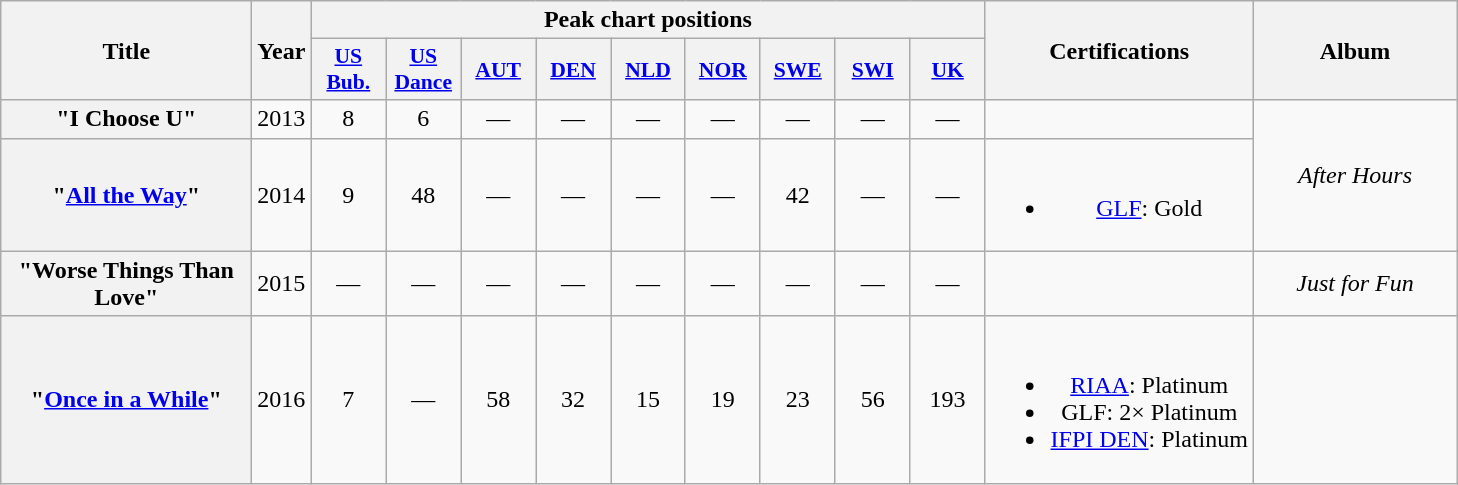<table class="wikitable plainrowheaders" style="text-align:center;">
<tr>
<th scope="col" rowspan="2" style="width:10em;">Title</th>
<th scope="col" rowspan="2" style="width:2em;">Year</th>
<th scope="col" colspan="9">Peak chart positions</th>
<th scope="col" rowspan="2">Certifications</th>
<th scope="col" rowspan="2" style="width:8em;">Album</th>
</tr>
<tr>
<th scope="col" style="width:3em;font-size:90%;"><a href='#'>US<br>Bub.</a><br></th>
<th scope="col" style="width:3em;font-size:90%;"><a href='#'>US<br> Dance</a></th>
<th scope="col" style="width:3em;font-size:90%;"><a href='#'>AUT</a><br></th>
<th scope="col" style="width:3em;font-size:90%;"><a href='#'>DEN</a><br></th>
<th scope="col" style="width:3em;font-size:90%;"><a href='#'>NLD</a><br></th>
<th scope="col" style="width:3em;font-size:90%;"><a href='#'>NOR</a><br></th>
<th scope="col" style="width:3em;font-size:90%;"><a href='#'>SWE</a><br></th>
<th scope="col" style="width:3em;font-size:90%;"><a href='#'>SWI</a><br></th>
<th scope="col" style="width:3em;font-size:90%;"><a href='#'>UK</a><br></th>
</tr>
<tr>
<th scope="row">"I Choose U"</th>
<td>2013</td>
<td>8</td>
<td>6</td>
<td>—</td>
<td>—</td>
<td>—</td>
<td>—</td>
<td>—</td>
<td>—</td>
<td>—</td>
<td></td>
<td rowspan="2"><em>After Hours</em></td>
</tr>
<tr>
<th scope="row">"<a href='#'>All the Way</a>"</th>
<td>2014</td>
<td>9</td>
<td>48</td>
<td>—</td>
<td>—</td>
<td>—</td>
<td>—</td>
<td>42</td>
<td>—</td>
<td>—</td>
<td><br><ul><li><a href='#'>GLF</a>: Gold</li></ul></td>
</tr>
<tr>
<th scope="row">"Worse Things Than Love" </th>
<td>2015</td>
<td>—</td>
<td>—</td>
<td>—</td>
<td>—</td>
<td>—</td>
<td>—</td>
<td>—</td>
<td>—</td>
<td>—</td>
<td></td>
<td><em>Just for Fun</em></td>
</tr>
<tr>
<th scope="row">"<a href='#'>Once in a While</a>"</th>
<td>2016</td>
<td>7</td>
<td>—</td>
<td>58</td>
<td>32</td>
<td>15</td>
<td>19</td>
<td>23</td>
<td>56</td>
<td>193</td>
<td><br><ul><li><a href='#'>RIAA</a>: Platinum</li><li>GLF: 2× Platinum</li><li><a href='#'>IFPI DEN</a>: Platinum</li></ul></td>
<td></td>
</tr>
</table>
